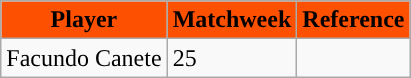<table class=wikitable>
<tr>
<th style="background:#FD5000; color:#000000;">Player</th>
<th style="background:#FD5000; color:#000000;">Matchweek</th>
<th style="background:#FD5000; color:#000000;">Reference</th>
</tr>
<tr>
<td align=center> Facundo Canete</td>
<td>25</td>
<td></td>
</tr>
</table>
